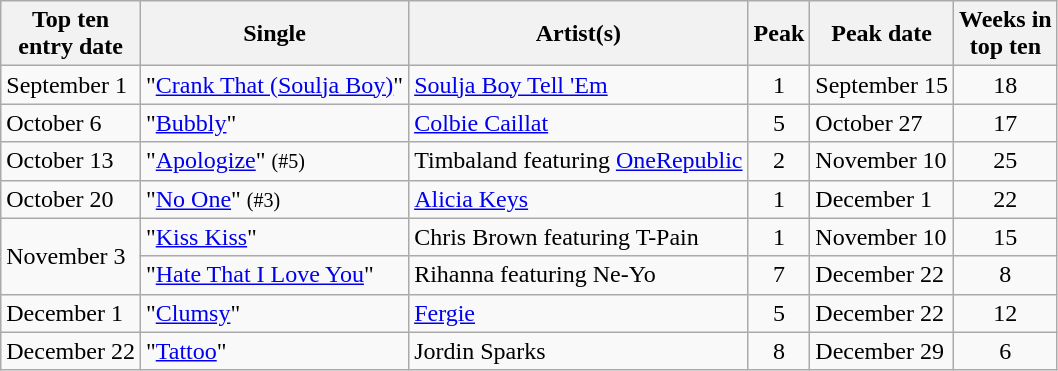<table class="wikitable sortable">
<tr>
<th>Top ten<br>entry date</th>
<th>Single</th>
<th>Artist(s)</th>
<th data-sort-type="number">Peak</th>
<th>Peak date</th>
<th data-sort-type="number">Weeks in<br>top ten</th>
</tr>
<tr>
<td>September 1</td>
<td>"<a href='#'>Crank That (Soulja Boy)</a>"</td>
<td><a href='#'>Soulja Boy Tell 'Em</a></td>
<td align=center>1</td>
<td>September 15</td>
<td align=center>18</td>
</tr>
<tr>
<td>October 6</td>
<td>"<a href='#'>Bubbly</a>"</td>
<td><a href='#'>Colbie Caillat</a></td>
<td align=center>5</td>
<td>October 27</td>
<td align=center>17</td>
</tr>
<tr>
<td>October 13</td>
<td>"<a href='#'>Apologize</a>" <small>(#5)</small></td>
<td>Timbaland featuring <a href='#'>OneRepublic</a></td>
<td align=center>2</td>
<td>November 10</td>
<td align=center>25</td>
</tr>
<tr>
<td>October 20</td>
<td>"<a href='#'>No One</a>" <small>(#3)</small></td>
<td><a href='#'>Alicia Keys</a></td>
<td align=center>1</td>
<td>December 1</td>
<td align=center>22</td>
</tr>
<tr>
<td rowspan="2">November 3</td>
<td>"<a href='#'>Kiss Kiss</a>"</td>
<td>Chris Brown featuring T-Pain</td>
<td align=center>1</td>
<td>November 10</td>
<td align=center>15</td>
</tr>
<tr>
<td>"<a href='#'>Hate That I Love You</a>"</td>
<td>Rihanna featuring Ne-Yo</td>
<td align=center>7</td>
<td>December 22</td>
<td align=center>8</td>
</tr>
<tr>
<td>December 1</td>
<td>"<a href='#'>Clumsy</a>"</td>
<td><a href='#'>Fergie</a></td>
<td align=center>5</td>
<td>December 22</td>
<td align=center>12</td>
</tr>
<tr>
<td>December 22</td>
<td>"<a href='#'>Tattoo</a>"</td>
<td>Jordin Sparks</td>
<td align=center>8</td>
<td>December 29</td>
<td align=center>6</td>
</tr>
</table>
